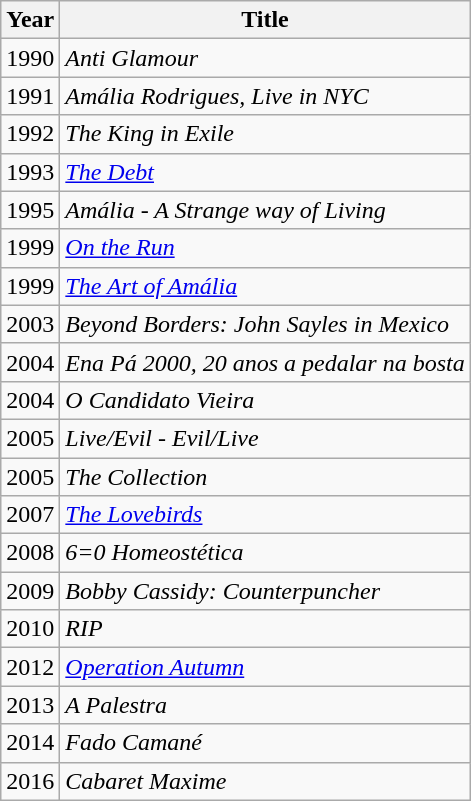<table class="wikitable">
<tr>
<th>Year</th>
<th>Title</th>
</tr>
<tr>
<td>1990</td>
<td><em>Anti Glamour</em></td>
</tr>
<tr>
<td>1991</td>
<td><em>Amália Rodrigues, Live in NYC</em></td>
</tr>
<tr>
<td>1992</td>
<td><em>The King in Exile</em></td>
</tr>
<tr>
<td>1993</td>
<td><em><a href='#'>The Debt</a></em></td>
</tr>
<tr>
<td>1995</td>
<td><em>Amália - A Strange way of Living</em></td>
</tr>
<tr>
<td>1999</td>
<td><em><a href='#'>On the Run</a></em></td>
</tr>
<tr>
<td>1999</td>
<td><em><a href='#'>The Art of Amália</a></em></td>
</tr>
<tr>
<td>2003</td>
<td><em>Beyond Borders: John Sayles in Mexico</em></td>
</tr>
<tr>
<td>2004</td>
<td><em>Ena Pá 2000, 20 anos a pedalar na bosta</em></td>
</tr>
<tr>
<td>2004</td>
<td><em>O Candidato Vieira</em></td>
</tr>
<tr>
<td>2005</td>
<td><em>Live/Evil - Evil/Live</em></td>
</tr>
<tr>
<td>2005</td>
<td><em>The Collection</em></td>
</tr>
<tr>
<td>2007</td>
<td><em><a href='#'>The Lovebirds</a></em></td>
</tr>
<tr>
<td>2008</td>
<td><em>6=0 Homeostética</em></td>
</tr>
<tr>
<td>2009</td>
<td><em>Bobby Cassidy: Counterpuncher</em></td>
</tr>
<tr>
<td>2010</td>
<td><em>RIP</em></td>
</tr>
<tr>
<td>2012</td>
<td><em><a href='#'>Operation Autumn</a></em></td>
</tr>
<tr>
<td>2013</td>
<td><em>A Palestra</em></td>
</tr>
<tr>
<td>2014</td>
<td><em>Fado Camané</em></td>
</tr>
<tr>
<td>2016</td>
<td><em>Cabaret Maxime</em></td>
</tr>
</table>
